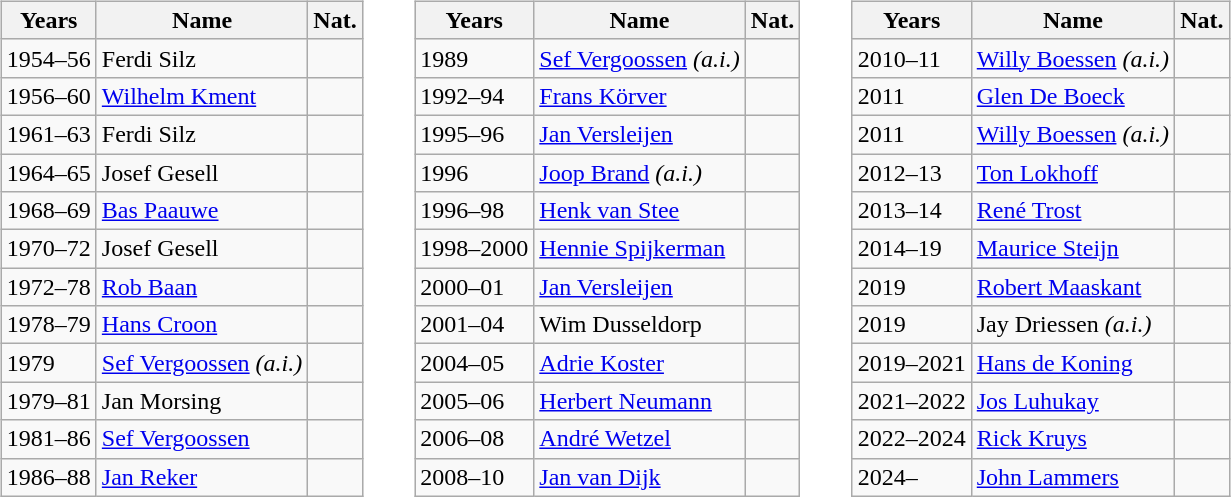<table>
<tr>
<td width="10"> </td>
<td valign="top"><br><table class="wikitable" style="text-align: left">
<tr>
<th>Years</th>
<th>Name</th>
<th>Nat.</th>
</tr>
<tr>
<td align=left>1954–56</td>
<td align=left>Ferdi Silz</td>
<td></td>
</tr>
<tr>
<td align=left>1956–60</td>
<td align=left><a href='#'>Wilhelm Kment</a></td>
<td></td>
</tr>
<tr>
<td align=left>1961–63</td>
<td align=left>Ferdi Silz</td>
<td></td>
</tr>
<tr>
<td align=left>1964–65</td>
<td align=left>Josef Gesell</td>
<td></td>
</tr>
<tr>
<td align=left>1968–69</td>
<td align=left><a href='#'>Bas Paauwe</a></td>
<td></td>
</tr>
<tr>
<td align=left>1970–72</td>
<td align=left>Josef Gesell</td>
<td></td>
</tr>
<tr>
<td align=left>1972–78</td>
<td align=left><a href='#'>Rob Baan</a></td>
<td></td>
</tr>
<tr>
<td align=left>1978–79</td>
<td align=left><a href='#'>Hans Croon</a></td>
<td></td>
</tr>
<tr>
<td align=left>1979</td>
<td align=left><a href='#'>Sef Vergoossen</a>  <em>(a.i.)</em></td>
<td></td>
</tr>
<tr>
<td align=left>1979–81</td>
<td align=left>Jan Morsing</td>
<td></td>
</tr>
<tr>
<td align=left>1981–86</td>
<td align=left><a href='#'>Sef Vergoossen</a></td>
<td></td>
</tr>
<tr>
<td align=left>1986–88</td>
<td align=left><a href='#'>Jan Reker</a></td>
<td></td>
</tr>
</table>
</td>
<td width="10"> </td>
<td valign="top"><br><table class="wikitable" style="text-align: left">
<tr>
<th>Years</th>
<th>Name</th>
<th>Nat.</th>
</tr>
<tr>
<td align=left>1989</td>
<td align=left><a href='#'>Sef Vergoossen</a>  <em>(a.i.)</em></td>
<td></td>
</tr>
<tr>
<td align=left>1992–94</td>
<td align=left><a href='#'>Frans Körver</a></td>
<td></td>
</tr>
<tr>
<td align=left>1995–96</td>
<td align=left><a href='#'>Jan Versleijen</a></td>
<td></td>
</tr>
<tr>
<td align=left>1996</td>
<td align=left><a href='#'>Joop Brand</a> <em>(a.i.)</em></td>
<td></td>
</tr>
<tr>
<td align=left>1996–98</td>
<td align=left><a href='#'>Henk van Stee</a></td>
<td></td>
</tr>
<tr>
<td align=left>1998–2000</td>
<td align=left><a href='#'>Hennie Spijkerman</a></td>
<td></td>
</tr>
<tr>
<td align=left>2000–01</td>
<td align=left><a href='#'>Jan Versleijen</a></td>
<td></td>
</tr>
<tr>
<td align=left>2001–04</td>
<td align=left>Wim Dusseldorp</td>
<td></td>
</tr>
<tr>
<td align=left>2004–05</td>
<td align=left><a href='#'>Adrie Koster</a></td>
<td></td>
</tr>
<tr>
<td align=left>2005–06</td>
<td align=left><a href='#'>Herbert Neumann</a></td>
<td></td>
</tr>
<tr>
<td align=left>2006–08</td>
<td align=left><a href='#'>André Wetzel</a></td>
<td></td>
</tr>
<tr>
<td align=left>2008–10</td>
<td align=left><a href='#'>Jan van Dijk</a></td>
<td></td>
</tr>
</table>
</td>
<td width="10"> </td>
<td valign="top"><br><table class="wikitable" style="text-align: left">
<tr>
<th>Years</th>
<th>Name</th>
<th>Nat.</th>
</tr>
<tr>
<td align=left>2010–11</td>
<td align=left><a href='#'>Willy Boessen</a> <em>(a.i.)</em></td>
<td></td>
</tr>
<tr>
<td align=left>2011</td>
<td align=left><a href='#'>Glen De Boeck</a></td>
<td></td>
</tr>
<tr>
<td align=left>2011</td>
<td align=left><a href='#'>Willy Boessen</a> <em>(a.i.)</em></td>
<td></td>
</tr>
<tr>
<td align=left>2012–13</td>
<td align=left><a href='#'>Ton Lokhoff</a></td>
<td></td>
</tr>
<tr>
<td align=left>2013–14</td>
<td align=left><a href='#'>René Trost</a></td>
<td></td>
</tr>
<tr>
<td align=left>2014–19</td>
<td align=left><a href='#'>Maurice Steijn</a></td>
<td></td>
</tr>
<tr>
<td align=left>2019</td>
<td align=left><a href='#'>Robert Maaskant</a></td>
<td></td>
</tr>
<tr>
<td align=left>2019</td>
<td align=left>Jay Driessen <em>(a.i.)</em></td>
<td></td>
</tr>
<tr>
<td align=left>2019–2021</td>
<td align=left><a href='#'>Hans de Koning</a></td>
<td></td>
</tr>
<tr>
<td align=left>2021–2022</td>
<td align=left><a href='#'>Jos Luhukay</a></td>
<td></td>
</tr>
<tr>
<td align=left>2022–2024</td>
<td align=left><a href='#'>Rick Kruys</a></td>
<td></td>
</tr>
<tr>
<td align=left>2024–</td>
<td align=left><a href='#'>John Lammers</a></td>
<td></td>
</tr>
</table>
</td>
</tr>
</table>
